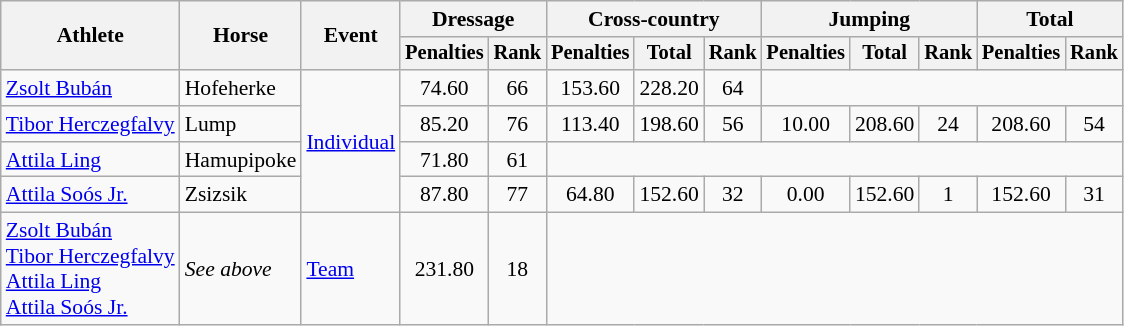<table class=wikitable style="font-size:90%">
<tr>
<th rowspan="2">Athlete</th>
<th rowspan="2">Horse</th>
<th rowspan="2">Event</th>
<th colspan="2">Dressage</th>
<th colspan="3">Cross-country</th>
<th colspan="3">Jumping</th>
<th colspan="2">Total</th>
</tr>
<tr style="font-size:95%">
<th>Penalties</th>
<th>Rank</th>
<th>Penalties</th>
<th>Total</th>
<th>Rank</th>
<th>Penalties</th>
<th>Total</th>
<th>Rank</th>
<th>Penalties</th>
<th>Rank</th>
</tr>
<tr align=center>
<td align=left><a href='#'>Zsolt Bubán</a></td>
<td align=left>Hofeherke</td>
<td align=left rowspan=4><a href='#'>Individual</a></td>
<td>74.60</td>
<td>66</td>
<td>153.60</td>
<td>228.20</td>
<td>64</td>
<td colspan=5></td>
</tr>
<tr align=center>
<td align=left><a href='#'>Tibor Herczegfalvy</a></td>
<td align=left>Lump</td>
<td>85.20</td>
<td>76</td>
<td>113.40</td>
<td>198.60</td>
<td>56</td>
<td>10.00</td>
<td>208.60</td>
<td>24</td>
<td>208.60</td>
<td>54</td>
</tr>
<tr align=center>
<td align=left><a href='#'>Attila Ling</a></td>
<td align=left>Hamupipoke</td>
<td>71.80</td>
<td>61</td>
<td colspan=8></td>
</tr>
<tr align=center>
<td align=left><a href='#'>Attila Soós Jr.</a></td>
<td align=left>Zsizsik</td>
<td>87.80</td>
<td>77</td>
<td>64.80</td>
<td>152.60</td>
<td>32</td>
<td>0.00</td>
<td>152.60</td>
<td>1</td>
<td>152.60</td>
<td>31</td>
</tr>
<tr align=center>
<td align=left><a href='#'>Zsolt Bubán</a><br><a href='#'>Tibor Herczegfalvy</a><br><a href='#'>Attila Ling</a><br><a href='#'>Attila Soós Jr.</a></td>
<td align=left><em>See above</em></td>
<td align=left><a href='#'>Team</a></td>
<td>231.80</td>
<td>18</td>
<td colspan=8></td>
</tr>
</table>
